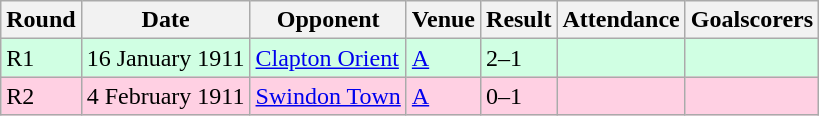<table class="wikitable">
<tr>
<th>Round</th>
<th>Date</th>
<th>Opponent</th>
<th>Venue</th>
<th>Result</th>
<th>Attendance</th>
<th>Goalscorers</th>
</tr>
<tr style="background:#d0ffe3;">
<td>R1</td>
<td>16 January 1911</td>
<td><a href='#'>Clapton Orient</a></td>
<td><a href='#'>A</a></td>
<td>2–1</td>
<td></td>
<td></td>
</tr>
<tr style="background:#ffd0e3;">
<td>R2</td>
<td>4 February 1911</td>
<td><a href='#'>Swindon Town</a></td>
<td><a href='#'>A</a></td>
<td>0–1</td>
<td></td>
<td></td>
</tr>
</table>
